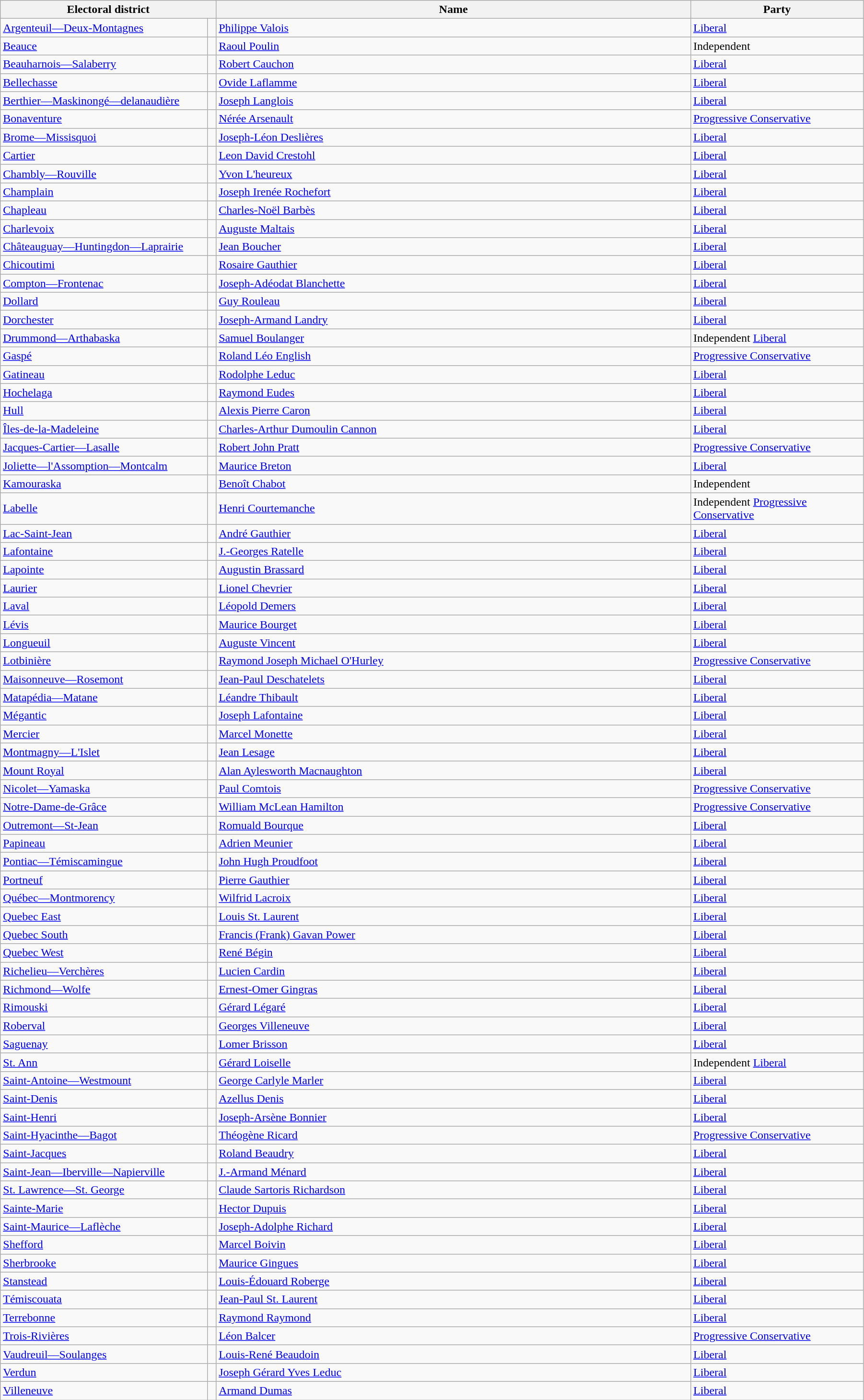<table class="wikitable" width=95%>
<tr>
<th colspan=2 width=25%>Electoral district</th>
<th>Name</th>
<th width=20%>Party</th>
</tr>
<tr>
<td width=24%><a href='#'>Argenteuil—Deux-Montagnes</a></td>
<td></td>
<td><a href='#'>Philippe Valois</a></td>
<td><a href='#'>Liberal</a></td>
</tr>
<tr>
<td><a href='#'>Beauce</a></td>
<td></td>
<td><a href='#'>Raoul Poulin</a></td>
<td>Independent</td>
</tr>
<tr>
<td><a href='#'>Beauharnois—Salaberry</a></td>
<td></td>
<td><a href='#'>Robert Cauchon</a></td>
<td><a href='#'>Liberal</a></td>
</tr>
<tr>
<td><a href='#'>Bellechasse</a></td>
<td></td>
<td><a href='#'>Ovide Laflamme</a></td>
<td><a href='#'>Liberal</a></td>
</tr>
<tr>
<td><a href='#'>Berthier—Maskinongé—delanaudière</a></td>
<td></td>
<td><a href='#'>Joseph Langlois</a></td>
<td><a href='#'>Liberal</a></td>
</tr>
<tr>
<td><a href='#'>Bonaventure</a></td>
<td></td>
<td><a href='#'>Nérée Arsenault</a></td>
<td><a href='#'>Progressive Conservative</a></td>
</tr>
<tr>
<td><a href='#'>Brome—Missisquoi</a></td>
<td></td>
<td><a href='#'>Joseph-Léon Deslières</a></td>
<td><a href='#'>Liberal</a></td>
</tr>
<tr>
<td><a href='#'>Cartier</a></td>
<td></td>
<td><a href='#'>Leon David Crestohl</a></td>
<td><a href='#'>Liberal</a></td>
</tr>
<tr>
<td><a href='#'>Chambly—Rouville</a></td>
<td></td>
<td><a href='#'>Yvon L'heureux</a></td>
<td><a href='#'>Liberal</a></td>
</tr>
<tr>
<td><a href='#'>Champlain</a></td>
<td></td>
<td><a href='#'>Joseph Irenée Rochefort</a></td>
<td><a href='#'>Liberal</a></td>
</tr>
<tr>
<td><a href='#'>Chapleau</a></td>
<td></td>
<td><a href='#'>Charles-Noël Barbès</a></td>
<td><a href='#'>Liberal</a></td>
</tr>
<tr>
<td><a href='#'>Charlevoix</a></td>
<td></td>
<td><a href='#'>Auguste Maltais</a></td>
<td><a href='#'>Liberal</a></td>
</tr>
<tr>
<td><a href='#'>Châteauguay—Huntingdon—Laprairie</a></td>
<td></td>
<td><a href='#'>Jean Boucher</a></td>
<td><a href='#'>Liberal</a></td>
</tr>
<tr>
<td><a href='#'>Chicoutimi</a></td>
<td></td>
<td><a href='#'>Rosaire Gauthier</a></td>
<td><a href='#'>Liberal</a></td>
</tr>
<tr>
<td><a href='#'>Compton—Frontenac</a></td>
<td></td>
<td><a href='#'>Joseph-Adéodat Blanchette</a></td>
<td><a href='#'>Liberal</a></td>
</tr>
<tr>
<td><a href='#'>Dollard</a></td>
<td></td>
<td><a href='#'>Guy Rouleau</a></td>
<td><a href='#'>Liberal</a></td>
</tr>
<tr>
<td><a href='#'>Dorchester</a></td>
<td></td>
<td><a href='#'>Joseph-Armand Landry</a></td>
<td><a href='#'>Liberal</a></td>
</tr>
<tr>
<td><a href='#'>Drummond—Arthabaska</a></td>
<td></td>
<td><a href='#'>Samuel Boulanger</a></td>
<td>Independent <a href='#'>Liberal</a></td>
</tr>
<tr>
<td><a href='#'>Gaspé</a></td>
<td></td>
<td><a href='#'>Roland Léo English</a></td>
<td><a href='#'>Progressive Conservative</a></td>
</tr>
<tr>
<td><a href='#'>Gatineau</a></td>
<td></td>
<td><a href='#'>Rodolphe Leduc</a></td>
<td><a href='#'>Liberal</a></td>
</tr>
<tr>
<td><a href='#'>Hochelaga</a></td>
<td></td>
<td><a href='#'>Raymond Eudes</a></td>
<td><a href='#'>Liberal</a></td>
</tr>
<tr>
<td><a href='#'>Hull</a></td>
<td></td>
<td><a href='#'>Alexis Pierre Caron</a></td>
<td><a href='#'>Liberal</a></td>
</tr>
<tr>
<td><a href='#'>Îles-de-la-Madeleine</a></td>
<td></td>
<td><a href='#'>Charles-Arthur Dumoulin Cannon</a></td>
<td><a href='#'>Liberal</a></td>
</tr>
<tr>
<td><a href='#'>Jacques-Cartier—Lasalle</a></td>
<td></td>
<td><a href='#'>Robert John Pratt</a></td>
<td><a href='#'>Progressive Conservative</a></td>
</tr>
<tr>
<td><a href='#'>Joliette—l'Assomption—Montcalm</a></td>
<td></td>
<td><a href='#'>Maurice Breton</a></td>
<td><a href='#'>Liberal</a></td>
</tr>
<tr>
<td><a href='#'>Kamouraska</a></td>
<td></td>
<td><a href='#'>Benoît Chabot</a></td>
<td>Independent</td>
</tr>
<tr>
<td><a href='#'>Labelle</a></td>
<td></td>
<td><a href='#'>Henri Courtemanche</a></td>
<td>Independent <a href='#'>Progressive Conservative</a></td>
</tr>
<tr>
<td><a href='#'>Lac-Saint-Jean</a></td>
<td></td>
<td><a href='#'>André Gauthier</a></td>
<td><a href='#'>Liberal</a></td>
</tr>
<tr>
<td><a href='#'>Lafontaine</a></td>
<td></td>
<td><a href='#'>J.-Georges Ratelle</a></td>
<td><a href='#'>Liberal</a></td>
</tr>
<tr>
<td><a href='#'>Lapointe</a></td>
<td></td>
<td><a href='#'>Augustin Brassard</a></td>
<td><a href='#'>Liberal</a></td>
</tr>
<tr>
<td><a href='#'>Laurier</a></td>
<td></td>
<td><a href='#'>Lionel Chevrier</a></td>
<td><a href='#'>Liberal</a></td>
</tr>
<tr>
<td><a href='#'>Laval</a></td>
<td></td>
<td><a href='#'>Léopold Demers</a></td>
<td><a href='#'>Liberal</a></td>
</tr>
<tr>
<td><a href='#'>Lévis</a></td>
<td></td>
<td><a href='#'>Maurice Bourget</a></td>
<td><a href='#'>Liberal</a></td>
</tr>
<tr>
<td><a href='#'>Longueuil</a></td>
<td></td>
<td><a href='#'>Auguste Vincent</a></td>
<td><a href='#'>Liberal</a></td>
</tr>
<tr>
<td><a href='#'>Lotbinière</a></td>
<td></td>
<td><a href='#'>Raymond Joseph Michael O'Hurley</a></td>
<td><a href='#'>Progressive Conservative</a></td>
</tr>
<tr>
<td><a href='#'>Maisonneuve—Rosemont</a></td>
<td></td>
<td><a href='#'>Jean-Paul Deschatelets</a></td>
<td><a href='#'>Liberal</a></td>
</tr>
<tr>
<td><a href='#'>Matapédia—Matane</a></td>
<td></td>
<td><a href='#'>Léandre Thibault</a></td>
<td><a href='#'>Liberal</a></td>
</tr>
<tr>
<td><a href='#'>Mégantic</a></td>
<td></td>
<td><a href='#'>Joseph Lafontaine</a></td>
<td><a href='#'>Liberal</a></td>
</tr>
<tr>
<td><a href='#'>Mercier</a></td>
<td></td>
<td><a href='#'>Marcel Monette</a></td>
<td><a href='#'>Liberal</a></td>
</tr>
<tr>
<td><a href='#'>Montmagny—L'Islet</a></td>
<td></td>
<td><a href='#'>Jean Lesage</a></td>
<td><a href='#'>Liberal</a></td>
</tr>
<tr>
<td><a href='#'>Mount Royal</a></td>
<td></td>
<td><a href='#'>Alan Aylesworth Macnaughton</a></td>
<td><a href='#'>Liberal</a></td>
</tr>
<tr>
<td><a href='#'>Nicolet—Yamaska</a></td>
<td></td>
<td><a href='#'>Paul Comtois</a></td>
<td><a href='#'>Progressive Conservative</a></td>
</tr>
<tr>
<td><a href='#'>Notre-Dame-de-Grâce</a></td>
<td></td>
<td><a href='#'>William McLean Hamilton</a></td>
<td><a href='#'>Progressive Conservative</a></td>
</tr>
<tr>
<td><a href='#'>Outremont—St-Jean</a></td>
<td></td>
<td><a href='#'>Romuald Bourque</a></td>
<td><a href='#'>Liberal</a></td>
</tr>
<tr>
<td><a href='#'>Papineau</a></td>
<td></td>
<td><a href='#'>Adrien Meunier</a></td>
<td><a href='#'>Liberal</a></td>
</tr>
<tr>
<td><a href='#'>Pontiac—Témiscamingue</a></td>
<td></td>
<td><a href='#'>John Hugh Proudfoot</a></td>
<td><a href='#'>Liberal</a></td>
</tr>
<tr>
<td><a href='#'>Portneuf</a></td>
<td></td>
<td><a href='#'>Pierre Gauthier</a></td>
<td><a href='#'>Liberal</a></td>
</tr>
<tr>
<td><a href='#'>Québec—Montmorency</a></td>
<td></td>
<td><a href='#'>Wilfrid Lacroix</a></td>
<td><a href='#'>Liberal</a></td>
</tr>
<tr>
<td><a href='#'>Quebec East</a></td>
<td></td>
<td><a href='#'>Louis St. Laurent</a></td>
<td><a href='#'>Liberal</a></td>
</tr>
<tr>
<td><a href='#'>Quebec South</a></td>
<td></td>
<td><a href='#'>Francis (Frank) Gavan Power</a></td>
<td><a href='#'>Liberal</a></td>
</tr>
<tr>
<td><a href='#'>Quebec West</a></td>
<td></td>
<td><a href='#'>René Bégin</a></td>
<td><a href='#'>Liberal</a></td>
</tr>
<tr>
<td><a href='#'>Richelieu—Verchères</a></td>
<td></td>
<td><a href='#'>Lucien Cardin</a></td>
<td><a href='#'>Liberal</a></td>
</tr>
<tr>
<td><a href='#'>Richmond—Wolfe</a></td>
<td></td>
<td><a href='#'>Ernest-Omer Gingras</a></td>
<td><a href='#'>Liberal</a></td>
</tr>
<tr>
<td><a href='#'>Rimouski</a></td>
<td></td>
<td><a href='#'>Gérard Légaré</a></td>
<td><a href='#'>Liberal</a></td>
</tr>
<tr>
<td><a href='#'>Roberval</a></td>
<td></td>
<td><a href='#'>Georges Villeneuve</a></td>
<td><a href='#'>Liberal</a></td>
</tr>
<tr>
<td><a href='#'>Saguenay</a></td>
<td></td>
<td><a href='#'>Lomer Brisson</a></td>
<td><a href='#'>Liberal</a></td>
</tr>
<tr>
<td><a href='#'>St. Ann</a></td>
<td></td>
<td><a href='#'>Gérard Loiselle</a></td>
<td>Independent <a href='#'>Liberal</a></td>
</tr>
<tr>
<td><a href='#'>Saint-Antoine—Westmount</a></td>
<td></td>
<td><a href='#'>George Carlyle Marler</a></td>
<td><a href='#'>Liberal</a></td>
</tr>
<tr>
<td><a href='#'>Saint-Denis</a></td>
<td></td>
<td><a href='#'>Azellus Denis</a></td>
<td><a href='#'>Liberal</a></td>
</tr>
<tr>
<td><a href='#'>Saint-Henri</a></td>
<td></td>
<td><a href='#'>Joseph-Arsène Bonnier</a></td>
<td><a href='#'>Liberal</a></td>
</tr>
<tr>
<td><a href='#'>Saint-Hyacinthe—Bagot</a></td>
<td></td>
<td><a href='#'>Théogène Ricard</a></td>
<td><a href='#'>Progressive Conservative</a></td>
</tr>
<tr>
<td><a href='#'>Saint-Jacques</a></td>
<td></td>
<td><a href='#'>Roland Beaudry</a></td>
<td><a href='#'>Liberal</a></td>
</tr>
<tr>
<td><a href='#'>Saint-Jean—Iberville—Napierville</a></td>
<td></td>
<td><a href='#'>J.-Armand Ménard</a></td>
<td><a href='#'>Liberal</a></td>
</tr>
<tr>
<td><a href='#'>St. Lawrence—St. George</a></td>
<td></td>
<td><a href='#'>Claude Sartoris Richardson</a></td>
<td><a href='#'>Liberal</a></td>
</tr>
<tr>
<td><a href='#'>Sainte-Marie</a></td>
<td></td>
<td><a href='#'>Hector Dupuis</a></td>
<td><a href='#'>Liberal</a></td>
</tr>
<tr>
<td><a href='#'>Saint-Maurice—Laflèche</a></td>
<td></td>
<td><a href='#'>Joseph-Adolphe Richard</a></td>
<td><a href='#'>Liberal</a></td>
</tr>
<tr>
<td><a href='#'>Shefford</a></td>
<td></td>
<td><a href='#'>Marcel Boivin</a></td>
<td><a href='#'>Liberal</a></td>
</tr>
<tr>
<td><a href='#'>Sherbrooke</a></td>
<td></td>
<td><a href='#'>Maurice Gingues</a></td>
<td><a href='#'>Liberal</a></td>
</tr>
<tr>
<td><a href='#'>Stanstead</a></td>
<td></td>
<td><a href='#'>Louis-Édouard Roberge</a></td>
<td><a href='#'>Liberal</a></td>
</tr>
<tr>
<td><a href='#'>Témiscouata</a></td>
<td></td>
<td><a href='#'>Jean-Paul St. Laurent</a></td>
<td><a href='#'>Liberal</a></td>
</tr>
<tr>
<td><a href='#'>Terrebonne</a></td>
<td></td>
<td><a href='#'>Raymond Raymond</a></td>
<td><a href='#'>Liberal</a></td>
</tr>
<tr>
<td><a href='#'>Trois-Rivières</a></td>
<td></td>
<td><a href='#'>Léon Balcer</a></td>
<td><a href='#'>Progressive Conservative</a></td>
</tr>
<tr>
<td><a href='#'>Vaudreuil—Soulanges</a></td>
<td></td>
<td><a href='#'>Louis-René Beaudoin</a></td>
<td><a href='#'>Liberal</a></td>
</tr>
<tr>
<td><a href='#'>Verdun</a></td>
<td></td>
<td><a href='#'>Joseph Gérard Yves Leduc</a></td>
<td><a href='#'>Liberal</a></td>
</tr>
<tr>
<td><a href='#'>Villeneuve</a></td>
<td></td>
<td><a href='#'>Armand Dumas</a></td>
<td><a href='#'>Liberal</a></td>
</tr>
</table>
